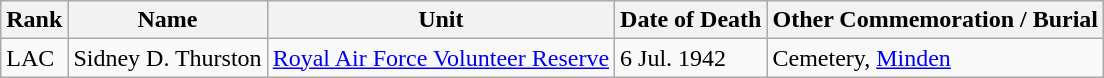<table class="wikitable">
<tr>
<th>Rank</th>
<th>Name</th>
<th>Unit</th>
<th>Date of Death</th>
<th>Other Commemoration / Burial</th>
</tr>
<tr>
<td>LAC</td>
<td>Sidney D. Thurston</td>
<td><a href='#'>Royal Air Force Volunteer Reserve</a></td>
<td>6 Jul. 1942</td>
<td>Cemetery, <a href='#'>Minden</a></td>
</tr>
</table>
